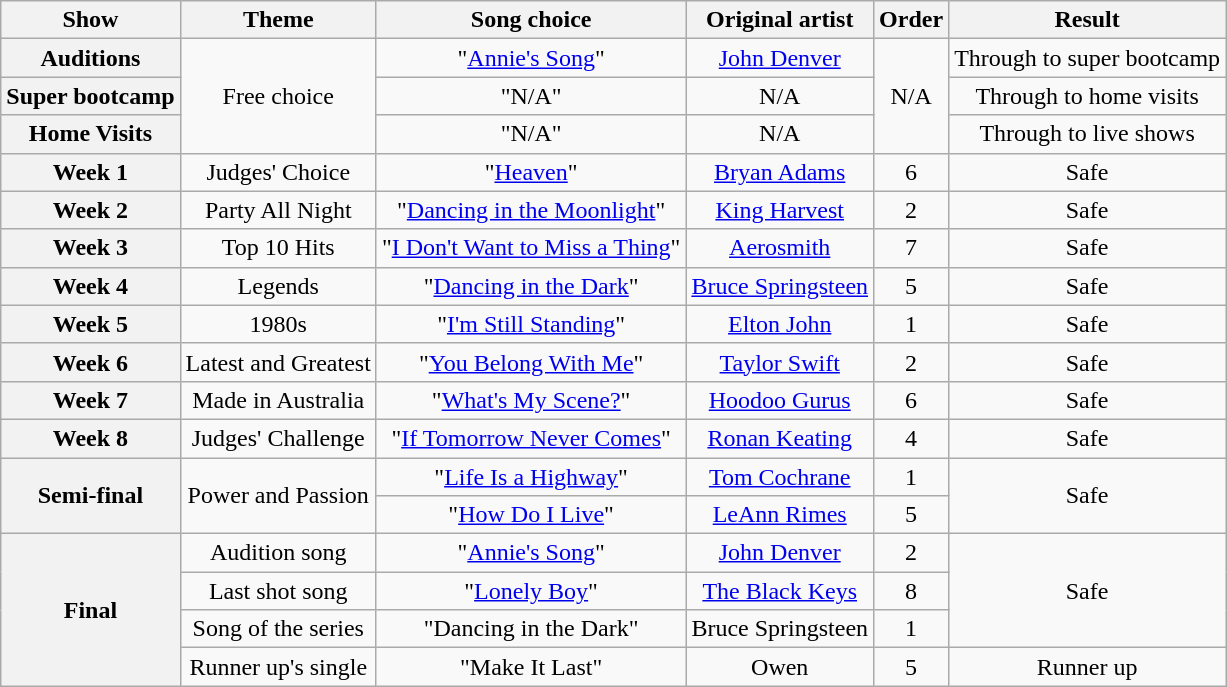<table class="wikitable collapsible collapsed" style="text-align:center;">
<tr>
<th>Show</th>
<th>Theme</th>
<th>Song choice</th>
<th>Original artist</th>
<th>Order</th>
<th>Result</th>
</tr>
<tr>
<th scope="row">Auditions</th>
<td rowspan="3">Free choice</td>
<td>"<a href='#'>Annie's Song</a>"</td>
<td><a href='#'>John Denver</a></td>
<td rowspan="3">N/A</td>
<td>Through to super bootcamp</td>
</tr>
<tr>
<th scope="row">Super bootcamp</th>
<td>"N/A"</td>
<td>N/A</td>
<td>Through to home visits</td>
</tr>
<tr>
<th scope="row">Home Visits</th>
<td>"N/A"</td>
<td>N/A</td>
<td>Through to live shows</td>
</tr>
<tr>
<th scope="row">Week 1</th>
<td>Judges' Choice</td>
<td>"<a href='#'>Heaven</a>"</td>
<td><a href='#'>Bryan Adams</a></td>
<td>6</td>
<td>Safe</td>
</tr>
<tr>
<th scope="row">Week 2</th>
<td>Party All Night</td>
<td>"<a href='#'>Dancing in the Moonlight</a>"</td>
<td><a href='#'>King Harvest</a></td>
<td>2</td>
<td>Safe</td>
</tr>
<tr>
<th scope="row">Week 3</th>
<td>Top 10 Hits</td>
<td>"<a href='#'>I Don't Want to Miss a Thing</a>"</td>
<td><a href='#'>Aerosmith</a></td>
<td>7</td>
<td>Safe</td>
</tr>
<tr>
<th scope="row">Week 4</th>
<td>Legends</td>
<td>"<a href='#'>Dancing in the Dark</a>"</td>
<td><a href='#'>Bruce Springsteen</a></td>
<td>5</td>
<td>Safe</td>
</tr>
<tr>
<th scope="row">Week 5</th>
<td>1980s</td>
<td>"<a href='#'>I'm Still Standing</a>"</td>
<td><a href='#'>Elton John</a></td>
<td>1</td>
<td>Safe</td>
</tr>
<tr>
<th scope="row">Week 6</th>
<td>Latest and Greatest</td>
<td>"<a href='#'>You Belong With Me</a>"</td>
<td><a href='#'>Taylor Swift</a></td>
<td>2</td>
<td>Safe</td>
</tr>
<tr>
<th scope="row">Week 7</th>
<td>Made in Australia</td>
<td>"<a href='#'>What's My Scene?</a>"</td>
<td><a href='#'>Hoodoo Gurus</a></td>
<td>6</td>
<td>Safe</td>
</tr>
<tr>
<th scope="row">Week 8</th>
<td>Judges' Challenge</td>
<td>"<a href='#'>If Tomorrow Never Comes</a>"</td>
<td><a href='#'>Ronan Keating</a></td>
<td>4</td>
<td>Safe</td>
</tr>
<tr>
<th scope="row" rowspan="2">Semi-final</th>
<td rowspan="2">Power and Passion</td>
<td>"<a href='#'>Life Is a Highway</a>"</td>
<td><a href='#'>Tom Cochrane</a></td>
<td>1</td>
<td rowspan="2">Safe</td>
</tr>
<tr>
<td>"<a href='#'>How Do I Live</a>"</td>
<td><a href='#'>LeAnn Rimes</a></td>
<td>5</td>
</tr>
<tr>
<th scope="row" rowspan="4">Final</th>
<td>Audition song</td>
<td>"<a href='#'>Annie's Song</a>"</td>
<td><a href='#'>John Denver</a></td>
<td>2</td>
<td rowspan="3">Safe</td>
</tr>
<tr>
<td>Last shot song</td>
<td>"<a href='#'>Lonely Boy</a>"</td>
<td><a href='#'>The Black Keys</a></td>
<td>8</td>
</tr>
<tr>
<td>Song of the series</td>
<td>"Dancing in the Dark"</td>
<td>Bruce Springsteen</td>
<td>1</td>
</tr>
<tr>
<td>Runner up's single</td>
<td>"Make It Last"</td>
<td>Owen</td>
<td>5</td>
<td>Runner up</td>
</tr>
</table>
